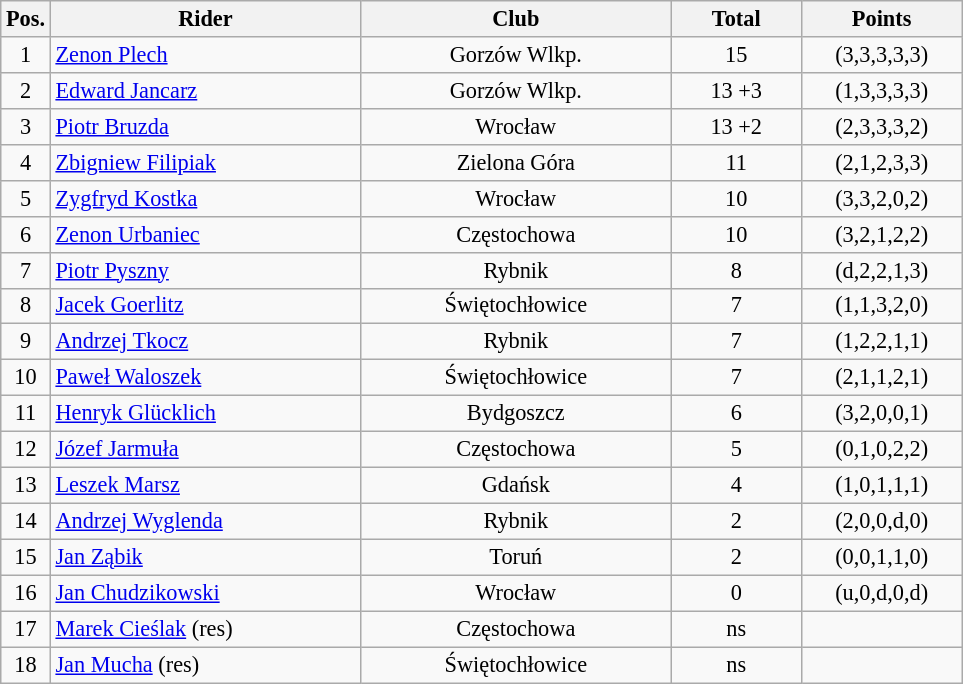<table class=wikitable style="font-size:93%;">
<tr>
<th width=25px>Pos.</th>
<th width=200px>Rider</th>
<th width=200px>Club</th>
<th width=80px>Total</th>
<th width=100px>Points</th>
</tr>
<tr align=center>
<td>1</td>
<td align=left><a href='#'>Zenon Plech</a></td>
<td>Gorzów Wlkp.</td>
<td>15</td>
<td>(3,3,3,3,3)</td>
</tr>
<tr align=center>
<td>2</td>
<td align=left><a href='#'>Edward Jancarz</a></td>
<td>Gorzów Wlkp.</td>
<td>13 +3</td>
<td>(1,3,3,3,3)</td>
</tr>
<tr align=center>
<td>3</td>
<td align=left><a href='#'>Piotr Bruzda</a></td>
<td>Wrocław</td>
<td>13 +2</td>
<td>(2,3,3,3,2)</td>
</tr>
<tr align=center>
<td>4</td>
<td align=left><a href='#'>Zbigniew Filipiak</a></td>
<td>Zielona Góra</td>
<td>11</td>
<td>(2,1,2,3,3)</td>
</tr>
<tr align=center>
<td>5</td>
<td align=left><a href='#'>Zygfryd Kostka</a></td>
<td>Wrocław</td>
<td>10</td>
<td>(3,3,2,0,2)</td>
</tr>
<tr align=center>
<td>6</td>
<td align=left><a href='#'>Zenon Urbaniec</a></td>
<td>Częstochowa</td>
<td>10</td>
<td>(3,2,1,2,2)</td>
</tr>
<tr align=center>
<td>7</td>
<td align=left><a href='#'>Piotr Pyszny</a></td>
<td>Rybnik</td>
<td>8</td>
<td>(d,2,2,1,3)</td>
</tr>
<tr align=center>
<td>8</td>
<td align=left><a href='#'>Jacek Goerlitz</a></td>
<td>Świętochłowice</td>
<td>7</td>
<td>(1,1,3,2,0)</td>
</tr>
<tr align=center>
<td>9</td>
<td align=left><a href='#'>Andrzej Tkocz</a></td>
<td>Rybnik</td>
<td>7</td>
<td>(1,2,2,1,1)</td>
</tr>
<tr align=center>
<td>10</td>
<td align=left><a href='#'>Paweł Waloszek</a></td>
<td>Świętochłowice</td>
<td>7</td>
<td>(2,1,1,2,1)</td>
</tr>
<tr align=center>
<td>11</td>
<td align=left><a href='#'>Henryk Glücklich</a></td>
<td>Bydgoszcz</td>
<td>6</td>
<td>(3,2,0,0,1)</td>
</tr>
<tr align=center>
<td>12</td>
<td align=left><a href='#'>Józef Jarmuła</a></td>
<td>Częstochowa</td>
<td>5</td>
<td>(0,1,0,2,2)</td>
</tr>
<tr align=center>
<td>13</td>
<td align=left><a href='#'>Leszek Marsz</a></td>
<td>Gdańsk</td>
<td>4</td>
<td>(1,0,1,1,1)</td>
</tr>
<tr align=center>
<td>14</td>
<td align=left><a href='#'>Andrzej Wyglenda</a></td>
<td>Rybnik</td>
<td>2</td>
<td>(2,0,0,d,0)</td>
</tr>
<tr align=center>
<td>15</td>
<td align=left><a href='#'>Jan Ząbik</a></td>
<td>Toruń</td>
<td>2</td>
<td>(0,0,1,1,0)</td>
</tr>
<tr align=center>
<td>16</td>
<td align=left><a href='#'>Jan Chudzikowski</a></td>
<td>Wrocław</td>
<td>0</td>
<td>(u,0,d,0,d)</td>
</tr>
<tr align=center>
<td>17</td>
<td align=left><a href='#'>Marek Cieślak</a> (res)</td>
<td>Częstochowa</td>
<td>ns</td>
<td></td>
</tr>
<tr align=center>
<td>18</td>
<td align=left><a href='#'>Jan Mucha</a> (res)</td>
<td>Świętochłowice</td>
<td>ns</td>
<td></td>
</tr>
</table>
